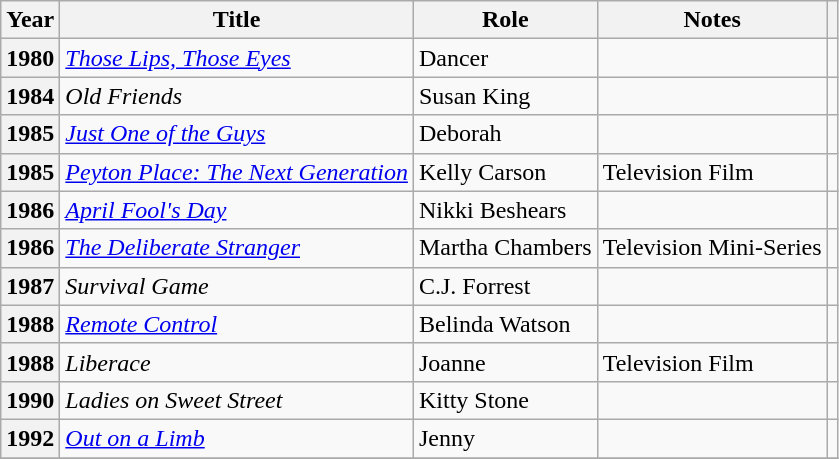<table class="wikitable plainrowheaders sortable" style="margin-right: 0;">
<tr>
<th scope="col">Year</th>
<th scope="col">Title</th>
<th scope="col">Role</th>
<th scope="col" class="unsortable">Notes</th>
<th scope="col" class="unsortable"></th>
</tr>
<tr>
<th scope="row">1980</th>
<td><em><a href='#'>Those Lips, Those Eyes</a></em></td>
<td>Dancer</td>
<td></td>
<td style="text-align:center;"></td>
</tr>
<tr>
<th scope="row">1984</th>
<td><em>Old Friends</em></td>
<td>Susan King</td>
<td></td>
<td style="text-align:center;"></td>
</tr>
<tr>
<th scope="row">1985</th>
<td><em><a href='#'>Just One of the Guys</a></em></td>
<td>Deborah</td>
<td></td>
<td style="text-align:center;"></td>
</tr>
<tr>
<th scope="row">1985</th>
<td><em><a href='#'>Peyton Place: The Next Generation</a></em></td>
<td>Kelly Carson</td>
<td>Television Film</td>
<td style="text-align:center;"></td>
</tr>
<tr>
<th scope="row">1986</th>
<td><em><a href='#'>April Fool's Day</a></em></td>
<td>Nikki Beshears</td>
<td></td>
<td style="text-align:center;"></td>
</tr>
<tr>
<th scope="row">1986</th>
<td><em><a href='#'>The Deliberate Stranger</a></em></td>
<td>Martha Chambers</td>
<td>Television Mini-Series</td>
<td style="text-align:center;"></td>
</tr>
<tr>
<th scope="row">1987</th>
<td><em>Survival Game</em></td>
<td>C.J. Forrest</td>
<td></td>
<td style="text-align:center;"></td>
</tr>
<tr>
<th scope="row">1988</th>
<td><em><a href='#'>Remote Control</a></em></td>
<td>Belinda Watson</td>
<td></td>
<td style="text-align:center;"></td>
</tr>
<tr>
<th scope="row">1988</th>
<td><em>Liberace</em></td>
<td>Joanne</td>
<td>Television Film</td>
<td style="text-align:center;"></td>
</tr>
<tr>
<th scope="row">1990</th>
<td><em>Ladies on Sweet Street</em></td>
<td>Kitty Stone</td>
<td></td>
<td style="text-align:center;"></td>
</tr>
<tr>
<th scope="row">1992</th>
<td><em><a href='#'>Out on a Limb</a></em></td>
<td>Jenny</td>
<td></td>
<td style="text-align:center;"></td>
</tr>
<tr>
</tr>
</table>
